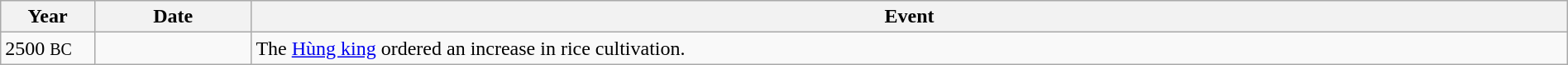<table class="wikitable" width="100%">
<tr>
<th style="width:6%">Year</th>
<th style="width:10%">Date</th>
<th>Event</th>
</tr>
<tr>
<td>2500 <small>BC</small></td>
<td></td>
<td>The <a href='#'>Hùng king</a> ordered an increase in rice cultivation.</td>
</tr>
</table>
